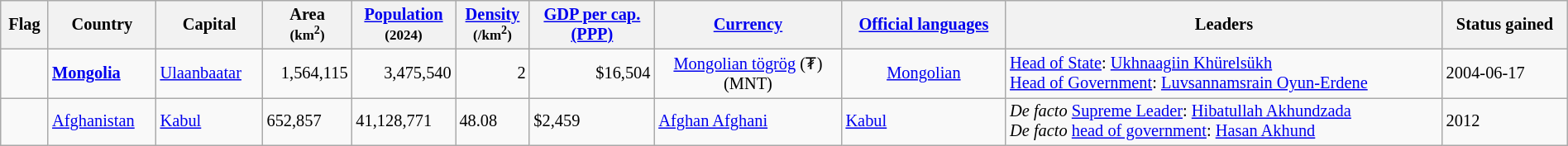<table class="wikitable sortable" width="100%" style="font-size:85%;">
<tr>
<th class="unsortable">Flag</th>
<th>Country<br></th>
<th>Capital<br></th>
<th>Area<br><small>(km<sup>2</sup>)</small><br></th>
<th><a href='#'>Population</a><br><small>(2024)</small><br></th>
<th><a href='#'>Density</a><br><small>(/km<sup>2</sup>)</small><br></th>
<th><a href='#'>GDP per cap.<br>(PPP)</a></th>
<th><a href='#'>Currency</a><br></th>
<th class="unsortable"><a href='#'>Official languages</a></th>
<th class="unsortable">Leaders</th>
<th>Status gained</th>
</tr>
<tr>
<td align="center"></td>
<td><strong><a href='#'>Mongolia</a></strong></td>
<td><a href='#'>Ulaanbaatar</a></td>
<td align="right">1,564,115</td>
<td align="right">3,475,540</td>
<td align="right">2</td>
<td align="right">$16,504</td>
<td align="center"><a href='#'>Mongolian tögrög</a> (₮) <br>(MNT)</td>
<td align="center"><a href='#'>Mongolian</a></td>
<td><a href='#'>Head of State</a>: <a href='#'>Ukhnaagiin Khürelsükh</a><br><a href='#'>Head of Government</a>: <a href='#'>Luvsannamsrain Oyun-Erdene</a></td>
<td>2004-06-17</td>
</tr>
<tr>
<td></td>
<td><a href='#'>Afghanistan</a></td>
<td><a href='#'>Kabul</a></td>
<td>652,857</td>
<td>41,128,771</td>
<td>48.08</td>
<td>$2,459</td>
<td><a href='#'>Afghan Afghani</a></td>
<td><a href='#'>Kabul</a></td>
<td><em>De facto</em> <a href='#'>Supreme Leader</a>: <a href='#'>Hibatullah Akhundzada</a><br><em>De facto</em> <a href='#'>head of government</a>: <a href='#'>Hasan Akhund</a></td>
<td>2012</td>
</tr>
</table>
